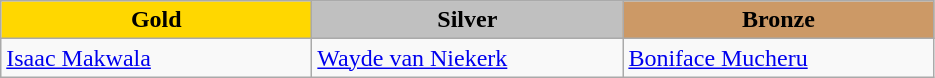<table class="wikitable" style="text-align:left">
<tr align="center">
<td width=200 bgcolor=gold><strong>Gold</strong></td>
<td width=200 bgcolor=silver><strong>Silver</strong></td>
<td width=200 bgcolor=CC9966><strong>Bronze</strong></td>
</tr>
<tr>
<td><a href='#'>Isaac Makwala</a><br><em></em></td>
<td><a href='#'>Wayde van Niekerk</a><br><em></em></td>
<td><a href='#'>Boniface Mucheru</a><br><em></em></td>
</tr>
</table>
